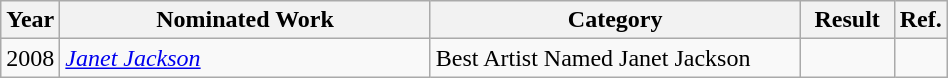<table class="wikitable" width="50%">
<tr>
<th width="5%">Year</th>
<th width="40%">Nominated Work</th>
<th width="40%">Category</th>
<th width="10%">Result</th>
<th width="5%">Ref.</th>
</tr>
<tr>
<td>2008</td>
<td><em><a href='#'>Janet Jackson</a></em></td>
<td>Best Artist Named Janet Jackson</td>
<td></td>
<td></td>
</tr>
</table>
